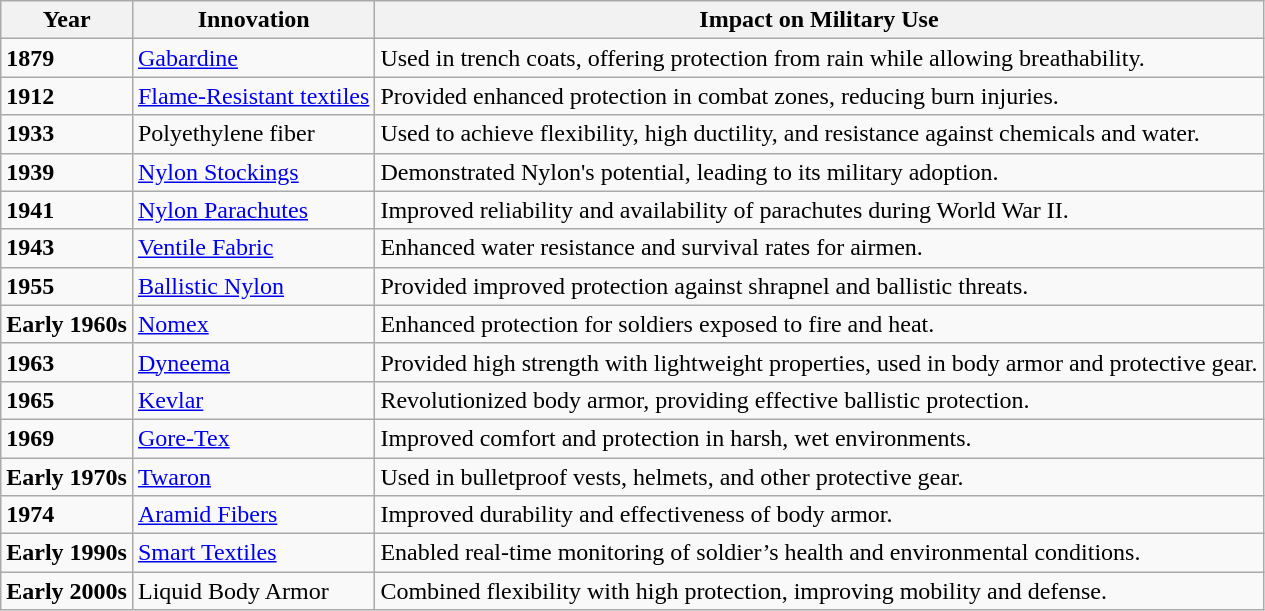<table class="wikitable">
<tr>
<th><strong>Year</strong></th>
<th><strong>Innovation</strong></th>
<th><strong>Impact on Military Use</strong></th>
</tr>
<tr>
<td><strong>1879</strong></td>
<td><a href='#'>Gabardine</a></td>
<td>Used in trench coats, offering protection from rain while allowing breathability.</td>
</tr>
<tr>
<td><strong>1912</strong></td>
<td><a href='#'>Flame-Resistant textiles</a></td>
<td>Provided enhanced protection in combat zones, reducing burn injuries.</td>
</tr>
<tr>
<td><strong>1933</strong></td>
<td>Polyethylene fiber</td>
<td>Used to achieve flexibility, high ductility, and resistance against chemicals and water.</td>
</tr>
<tr>
<td><strong>1939</strong></td>
<td><a href='#'>Nylon Stockings</a></td>
<td>Demonstrated Nylon's potential, leading to its military adoption.</td>
</tr>
<tr>
<td><strong>1941</strong></td>
<td><a href='#'>Nylon Parachutes</a></td>
<td>Improved reliability and availability of parachutes during World War II.</td>
</tr>
<tr>
<td><strong>1943</strong></td>
<td><a href='#'>Ventile Fabric</a></td>
<td>Enhanced water resistance and survival rates for airmen.</td>
</tr>
<tr>
<td><strong>1955</strong></td>
<td><a href='#'>Ballistic Nylon</a></td>
<td>Provided improved protection against shrapnel and ballistic threats.</td>
</tr>
<tr>
<td><strong>Early 1960s</strong></td>
<td><a href='#'>Nomex</a></td>
<td>Enhanced protection for soldiers exposed to fire and heat.</td>
</tr>
<tr>
<td><strong>1963</strong></td>
<td><a href='#'>Dyneema</a></td>
<td>Provided high strength with lightweight properties, used in body armor and protective gear.</td>
</tr>
<tr>
<td><strong>1965</strong></td>
<td><a href='#'>Kevlar</a></td>
<td>Revolutionized body armor, providing effective ballistic protection.</td>
</tr>
<tr>
<td><strong>1969</strong></td>
<td><a href='#'>Gore-Tex</a></td>
<td>Improved comfort and protection in harsh, wet environments.</td>
</tr>
<tr>
<td><strong>Early 1970s</strong></td>
<td><a href='#'>Twaron</a></td>
<td>Used in bulletproof vests, helmets, and other protective gear.</td>
</tr>
<tr>
<td><strong>1974</strong></td>
<td><a href='#'>Aramid Fibers</a></td>
<td>Improved durability and effectiveness of body armor.</td>
</tr>
<tr>
<td><strong>Early 1990s</strong></td>
<td><a href='#'>Smart Textiles</a></td>
<td>Enabled real-time monitoring of soldier’s health and environmental conditions.</td>
</tr>
<tr>
<td><strong>Early 2000s</strong></td>
<td>Liquid Body Armor</td>
<td>Combined flexibility with high protection, improving mobility and defense.</td>
</tr>
</table>
